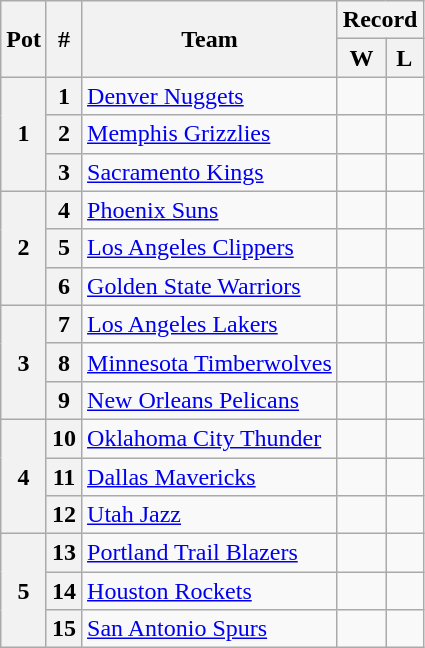<table class="wikitable">
<tr>
<th scope="col" rowspan="2">Pot</th>
<th scope="col" rowspan="2">#</th>
<th scope="col" rowspan="2">Team</th>
<th scope="colgroup" colspan="2">Record</th>
</tr>
<tr>
<th scope="col">W</th>
<th scope="col">L</th>
</tr>
<tr>
<th rowspan="3">1</th>
<th>1</th>
<td scope="row"><a href='#'>Denver Nuggets</a></td>
<td></td>
<td></td>
</tr>
<tr>
<th>2</th>
<td scope="row"><a href='#'>Memphis Grizzlies</a></td>
<td></td>
<td></td>
</tr>
<tr>
<th>3</th>
<td scope="row"><a href='#'>Sacramento Kings</a></td>
<td></td>
<td></td>
</tr>
<tr>
<th rowspan="3">2</th>
<th>4</th>
<td scope="row"><a href='#'>Phoenix Suns</a></td>
<td></td>
<td></td>
</tr>
<tr>
<th>5</th>
<td scope="row"><a href='#'>Los Angeles Clippers</a></td>
<td></td>
<td></td>
</tr>
<tr>
<th>6</th>
<td scope="row"><a href='#'>Golden State Warriors</a></td>
<td></td>
<td></td>
</tr>
<tr>
<th rowspan="3">3</th>
<th>7</th>
<td scope="row"><a href='#'>Los Angeles Lakers</a></td>
<td></td>
<td></td>
</tr>
<tr>
<th>8</th>
<td scope="row"><a href='#'>Minnesota Timberwolves</a></td>
<td></td>
<td></td>
</tr>
<tr>
<th>9</th>
<td scope="row"><a href='#'>New Orleans Pelicans</a></td>
<td></td>
<td></td>
</tr>
<tr>
<th rowspan="3">4</th>
<th>10</th>
<td scope="row"><a href='#'>Oklahoma City Thunder</a></td>
<td></td>
<td></td>
</tr>
<tr>
<th>11</th>
<td scope="row"><a href='#'>Dallas Mavericks</a></td>
<td></td>
<td></td>
</tr>
<tr>
<th>12</th>
<td scope="row"><a href='#'>Utah Jazz</a></td>
<td></td>
<td></td>
</tr>
<tr>
<th rowspan="3">5</th>
<th>13</th>
<td scope="row"><a href='#'>Portland Trail Blazers</a></td>
<td></td>
<td></td>
</tr>
<tr>
<th>14</th>
<td scope="row"><a href='#'>Houston Rockets</a></td>
<td></td>
<td></td>
</tr>
<tr>
<th>15</th>
<td scope="row"><a href='#'>San Antonio Spurs</a></td>
<td></td>
<td></td>
</tr>
</table>
